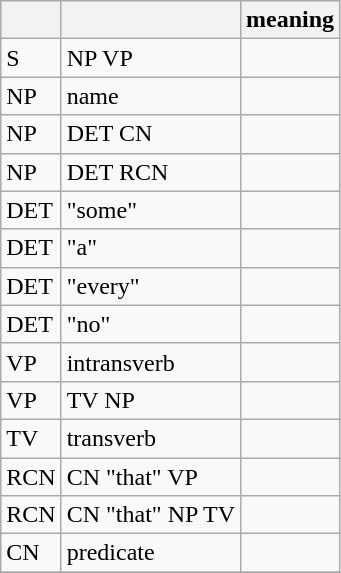<table class=wikitable>
<tr>
<th></th>
<th></th>
<th>meaning</th>
</tr>
<tr>
<td>S</td>
<td>NP VP</td>
<td></td>
</tr>
<tr>
<td>NP</td>
<td>name</td>
<td></td>
</tr>
<tr>
<td>NP</td>
<td>DET CN</td>
<td></td>
</tr>
<tr>
<td>NP</td>
<td>DET RCN</td>
<td></td>
</tr>
<tr>
<td>DET</td>
<td>"some"</td>
<td></td>
</tr>
<tr>
<td>DET</td>
<td>"a"</td>
<td></td>
</tr>
<tr>
<td>DET</td>
<td>"every"</td>
<td></td>
</tr>
<tr>
<td>DET</td>
<td>"no"</td>
<td></td>
</tr>
<tr>
<td>VP</td>
<td>intransverb</td>
<td></td>
</tr>
<tr>
<td>VP</td>
<td>TV NP</td>
<td></td>
</tr>
<tr>
<td>TV</td>
<td>transverb</td>
<td></td>
</tr>
<tr>
<td>RCN</td>
<td>CN "that" VP</td>
<td></td>
</tr>
<tr>
<td>RCN</td>
<td>CN "that" NP TV</td>
<td></td>
</tr>
<tr>
<td>CN</td>
<td>predicate</td>
<td></td>
</tr>
<tr>
</tr>
</table>
